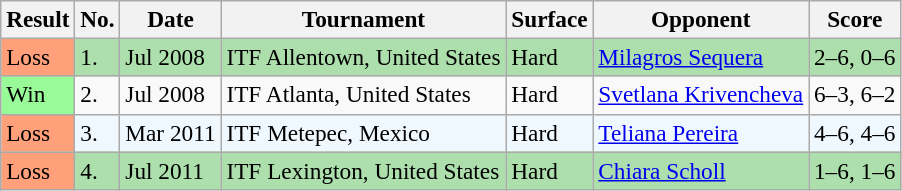<table class="sortable wikitable" style="font-size:97%;">
<tr>
<th>Result</th>
<th>No.</th>
<th>Date</th>
<th>Tournament</th>
<th>Surface</th>
<th>Opponent</th>
<th>Score</th>
</tr>
<tr style="background:#addfad;">
<td bgcolor=FFA07A>Loss</td>
<td>1.</td>
<td>Jul 2008</td>
<td>ITF Allentown, United States</td>
<td>Hard</td>
<td> <a href='#'>Milagros Sequera</a></td>
<td>2–6, 0–6</td>
</tr>
<tr>
<td bgcolor="#98FB98">Win</td>
<td>2.</td>
<td>Jul 2008</td>
<td>ITF Atlanta, United States</td>
<td>Hard</td>
<td> <a href='#'>Svetlana Krivencheva</a></td>
<td>6–3, 6–2</td>
</tr>
<tr style="background:#f0f8ff;">
<td bgcolor=FFA07A>Loss</td>
<td>3.</td>
<td>Mar 2011</td>
<td>ITF Metepec, Mexico</td>
<td>Hard</td>
<td> <a href='#'>Teliana Pereira</a></td>
<td>4–6, 4–6</td>
</tr>
<tr style="background:#addfad;">
<td bgcolor=FFA07A>Loss</td>
<td>4.</td>
<td>Jul 2011</td>
<td>ITF Lexington, United States</td>
<td>Hard</td>
<td> <a href='#'>Chiara Scholl</a></td>
<td>1–6, 1–6</td>
</tr>
</table>
